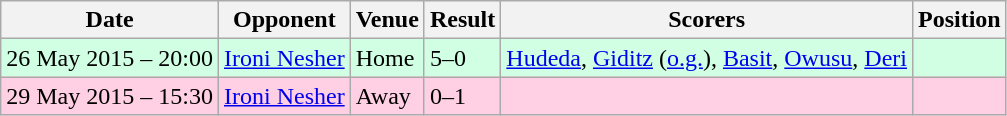<table class="wikitable">
<tr>
<th>Date</th>
<th>Opponent</th>
<th>Venue</th>
<th>Result</th>
<th>Scorers</th>
<th>Position</th>
</tr>
<tr bgcolor = "#d0ffe3">
<td>26 May 2015 – 20:00</td>
<td><a href='#'>Ironi Nesher</a></td>
<td>Home</td>
<td>5–0</td>
<td><a href='#'>Hudeda</a>, <a href='#'>Giditz</a> (<a href='#'>o.g.</a>), <a href='#'>Basit</a>, <a href='#'>Owusu</a>, <a href='#'>Deri</a></td>
<td></td>
</tr>
<tr bgcolor = "#ffd0e3">
<td>29 May 2015 – 15:30</td>
<td><a href='#'>Ironi Nesher</a></td>
<td>Away</td>
<td>0–1</td>
<td></td>
<td></td>
</tr>
</table>
